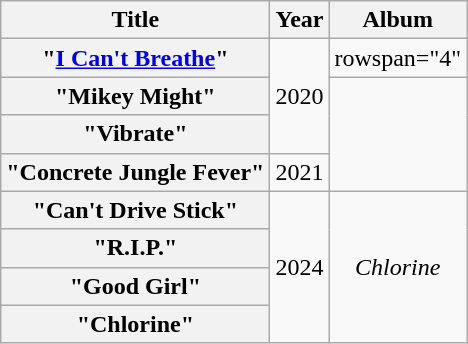<table class="wikitable plainrowheaders" style="text-align:center;">
<tr>
<th>Title</th>
<th>Year</th>
<th>Album</th>
</tr>
<tr>
<th scope="row">"<a href='#'>I Can't Breathe</a>"</th>
<td rowspan="3">2020</td>
<td>rowspan="4" </td>
</tr>
<tr>
<th scope="row">"Mikey Might"</th>
</tr>
<tr>
<th scope="row">"Vibrate"</th>
</tr>
<tr>
<th scope="row">"Concrete Jungle Fever"</th>
<td>2021</td>
</tr>
<tr>
<th scope="row">"Can't Drive Stick"</th>
<td rowspan="4">2024</td>
<td rowspan="4"><em>Chlorine</em></td>
</tr>
<tr>
<th scope="row">"R.I.P."</th>
</tr>
<tr>
<th scope="row">"Good Girl"</th>
</tr>
<tr>
<th scope="row">"Chlorine"</th>
</tr>
</table>
